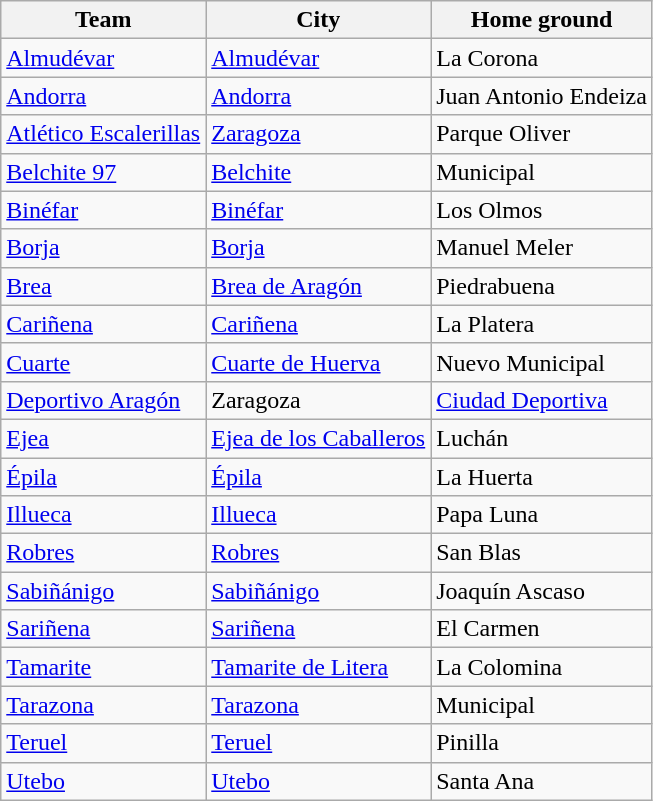<table class="wikitable sortable">
<tr>
<th>Team</th>
<th>City</th>
<th>Home ground</th>
</tr>
<tr>
<td><a href='#'>Almudévar</a></td>
<td><a href='#'>Almudévar</a></td>
<td>La Corona</td>
</tr>
<tr>
<td><a href='#'>Andorra</a></td>
<td><a href='#'>Andorra</a></td>
<td>Juan Antonio Endeiza</td>
</tr>
<tr>
<td><a href='#'>Atlético Escalerillas</a></td>
<td><a href='#'>Zaragoza</a></td>
<td>Parque Oliver</td>
</tr>
<tr>
<td><a href='#'>Belchite 97</a></td>
<td><a href='#'>Belchite</a></td>
<td>Municipal</td>
</tr>
<tr>
<td><a href='#'>Binéfar</a></td>
<td><a href='#'>Binéfar</a></td>
<td>Los Olmos</td>
</tr>
<tr>
<td><a href='#'>Borja</a></td>
<td><a href='#'>Borja</a></td>
<td>Manuel Meler</td>
</tr>
<tr>
<td><a href='#'>Brea</a></td>
<td><a href='#'>Brea de Aragón</a></td>
<td>Piedrabuena</td>
</tr>
<tr>
<td><a href='#'>Cariñena</a></td>
<td><a href='#'>Cariñena</a></td>
<td>La Platera</td>
</tr>
<tr>
<td><a href='#'>Cuarte</a></td>
<td><a href='#'>Cuarte de Huerva</a></td>
<td>Nuevo Municipal</td>
</tr>
<tr>
<td><a href='#'>Deportivo Aragón</a></td>
<td>Zaragoza</td>
<td><a href='#'>Ciudad Deportiva</a></td>
</tr>
<tr>
<td><a href='#'>Ejea</a></td>
<td><a href='#'>Ejea de los Caballeros</a></td>
<td>Luchán</td>
</tr>
<tr>
<td><a href='#'>Épila</a></td>
<td><a href='#'>Épila</a></td>
<td>La Huerta</td>
</tr>
<tr>
<td><a href='#'>Illueca</a></td>
<td><a href='#'>Illueca</a></td>
<td>Papa Luna</td>
</tr>
<tr>
<td><a href='#'>Robres</a></td>
<td><a href='#'>Robres</a></td>
<td>San Blas</td>
</tr>
<tr>
<td><a href='#'>Sabiñánigo</a></td>
<td><a href='#'>Sabiñánigo</a></td>
<td>Joaquín Ascaso</td>
</tr>
<tr>
<td><a href='#'>Sariñena</a></td>
<td><a href='#'>Sariñena</a></td>
<td>El Carmen</td>
</tr>
<tr>
<td><a href='#'>Tamarite</a></td>
<td><a href='#'>Tamarite de Litera</a></td>
<td>La Colomina</td>
</tr>
<tr>
<td><a href='#'>Tarazona</a></td>
<td><a href='#'>Tarazona</a></td>
<td>Municipal</td>
</tr>
<tr>
<td><a href='#'>Teruel</a></td>
<td><a href='#'>Teruel</a></td>
<td>Pinilla</td>
</tr>
<tr>
<td><a href='#'>Utebo</a></td>
<td><a href='#'>Utebo</a></td>
<td>Santa Ana</td>
</tr>
</table>
